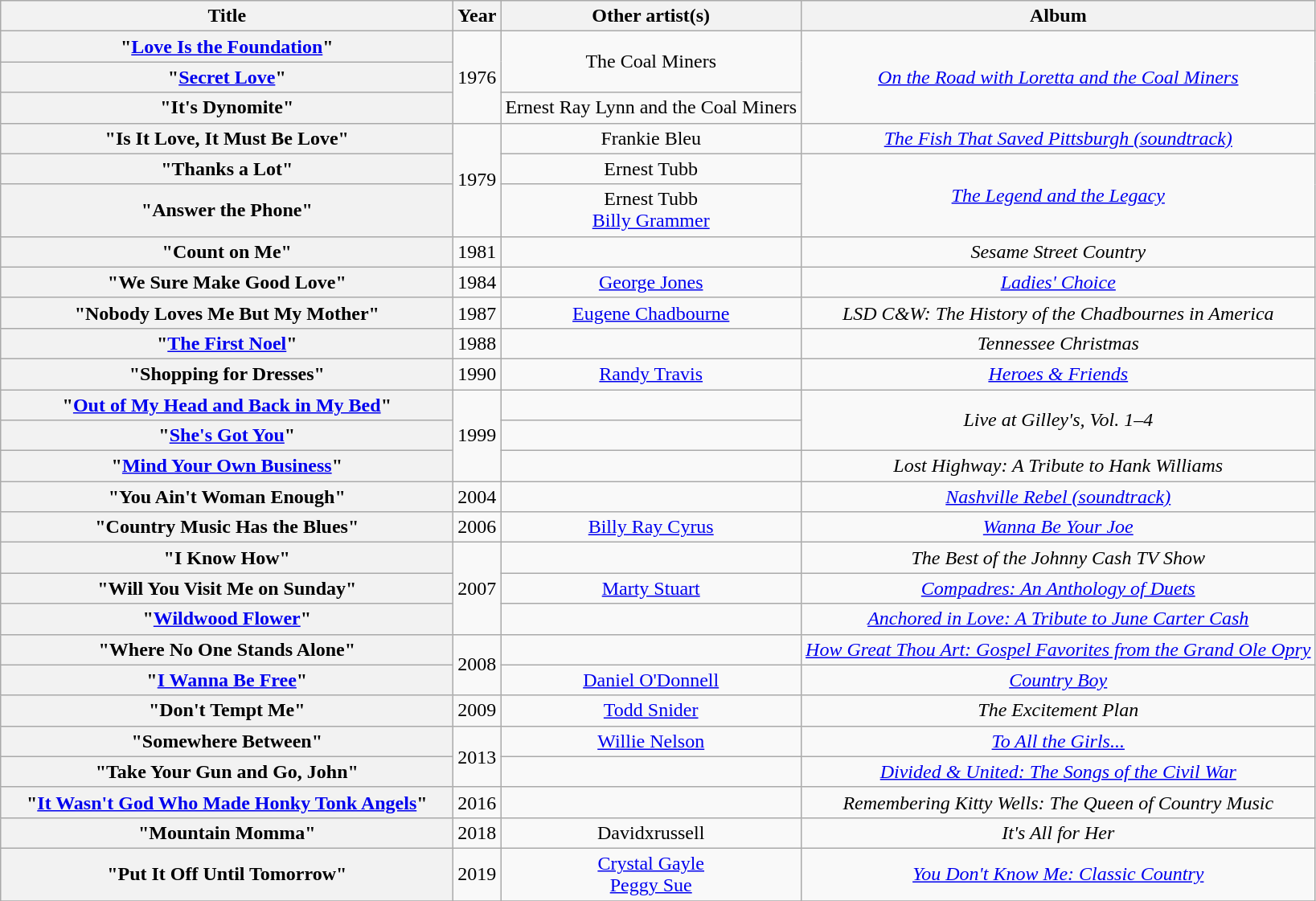<table class="wikitable plainrowheaders" style="text-align:center;" border="1">
<tr>
<th scope="col" style="width:23em;">Title</th>
<th scope="col">Year</th>
<th scope="col">Other artist(s)</th>
<th scope="col">Album</th>
</tr>
<tr>
<th scope="row">"<a href='#'>Love Is the Foundation</a>"</th>
<td rowspan="3">1976</td>
<td rowspan="2">The Coal Miners</td>
<td rowspan="3"><em><a href='#'>On the Road with Loretta and the Coal Miners</a></em></td>
</tr>
<tr>
<th scope="row">"<a href='#'>Secret Love</a>"</th>
</tr>
<tr>
<th scope="row">"It's Dynomite"</th>
<td>Ernest Ray Lynn and the Coal Miners</td>
</tr>
<tr>
<th scope="row">"Is It Love, It Must Be Love"</th>
<td rowspan="3">1979</td>
<td>Frankie Bleu</td>
<td><em><a href='#'>The Fish That Saved Pittsburgh (soundtrack)</a></em></td>
</tr>
<tr>
<th scope="row">"Thanks a Lot"</th>
<td>Ernest Tubb</td>
<td rowspan="2"><em><a href='#'>The Legend and the Legacy</a></em></td>
</tr>
<tr>
<th scope="row">"Answer the Phone"</th>
<td>Ernest Tubb<br><a href='#'>Billy Grammer</a></td>
</tr>
<tr>
<th scope="row">"Count on Me"</th>
<td>1981</td>
<td></td>
<td><em>Sesame Street Country</em></td>
</tr>
<tr>
<th scope="row">"We Sure Make Good Love"</th>
<td>1984</td>
<td><a href='#'>George Jones</a></td>
<td><em><a href='#'>Ladies' Choice</a></em></td>
</tr>
<tr>
<th scope="row">"Nobody Loves Me But My Mother"</th>
<td>1987</td>
<td><a href='#'>Eugene Chadbourne</a></td>
<td><em>LSD C&W: The History of the Chadbournes in America</em></td>
</tr>
<tr>
<th scope="row">"<a href='#'>The First Noel</a>"</th>
<td>1988</td>
<td></td>
<td><em>Tennessee Christmas</em></td>
</tr>
<tr>
<th scope="row">"Shopping for Dresses"</th>
<td>1990</td>
<td><a href='#'>Randy Travis</a></td>
<td><em><a href='#'>Heroes & Friends</a></em></td>
</tr>
<tr>
<th scope="row">"<a href='#'>Out of My Head and Back in My Bed</a>" <br></th>
<td rowspan="3">1999</td>
<td></td>
<td rowspan="2"><em>Live at Gilley's, Vol. 1–4</em></td>
</tr>
<tr>
<th scope="row">"<a href='#'>She's Got You</a>" </th>
<td></td>
</tr>
<tr>
<th scope="row">"<a href='#'>Mind Your Own Business</a>"</th>
<td></td>
<td><em>Lost Highway: A Tribute to Hank Williams</em></td>
</tr>
<tr>
<th scope="row">"You Ain't Woman Enough"</th>
<td>2004</td>
<td></td>
<td><em><a href='#'>Nashville Rebel (soundtrack)</a></em></td>
</tr>
<tr>
<th scope="row">"Country Music Has the Blues"<br></th>
<td>2006</td>
<td><a href='#'>Billy Ray Cyrus</a></td>
<td><em><a href='#'>Wanna Be Your Joe</a></em></td>
</tr>
<tr>
<th scope="row">"I Know How"</th>
<td rowspan="3">2007</td>
<td></td>
<td><em>The Best of the Johnny Cash TV Show</em></td>
</tr>
<tr>
<th scope="row">"Will You Visit Me on Sunday"</th>
<td><a href='#'>Marty Stuart</a></td>
<td><em><a href='#'>Compadres: An Anthology of Duets</a></em></td>
</tr>
<tr>
<th scope="row">"<a href='#'>Wildwood Flower</a>"</th>
<td></td>
<td><em><a href='#'>Anchored in Love: A Tribute to June Carter Cash</a></em></td>
</tr>
<tr>
<th scope="row">"Where No One Stands Alone"</th>
<td rowspan="2">2008</td>
<td></td>
<td><em><a href='#'>How Great Thou Art: Gospel Favorites from the Grand Ole Opry</a></em></td>
</tr>
<tr>
<th scope="row">"<a href='#'>I Wanna Be Free</a>"</th>
<td><a href='#'>Daniel O'Donnell</a></td>
<td><em><a href='#'>Country Boy</a></em></td>
</tr>
<tr>
<th scope="row">"Don't Tempt Me"</th>
<td>2009</td>
<td><a href='#'>Todd Snider</a></td>
<td><em>The Excitement Plan</em></td>
</tr>
<tr>
<th scope="row">"Somewhere Between"</th>
<td rowspan="2">2013</td>
<td><a href='#'>Willie Nelson</a></td>
<td><em><a href='#'>To All the Girls...</a></em></td>
</tr>
<tr>
<th scope="row">"Take Your Gun and Go, John"</th>
<td></td>
<td><em><a href='#'>Divided & United: The Songs of the Civil War</a></em></td>
</tr>
<tr>
<th scope="row">"<a href='#'>It Wasn't God Who Made Honky Tonk Angels</a>"</th>
<td>2016</td>
<td></td>
<td><em>Remembering Kitty Wells: The Queen of Country Music</em></td>
</tr>
<tr>
<th scope="row">"Mountain Momma"</th>
<td>2018</td>
<td>Davidxrussell</td>
<td><em>It's All for Her</em></td>
</tr>
<tr>
<th scope="row">"Put It Off Until Tomorrow"</th>
<td>2019</td>
<td><a href='#'>Crystal Gayle</a><br><a href='#'>Peggy Sue</a></td>
<td><em><a href='#'>You Don't Know Me: Classic Country</a></em></td>
</tr>
<tr>
</tr>
</table>
